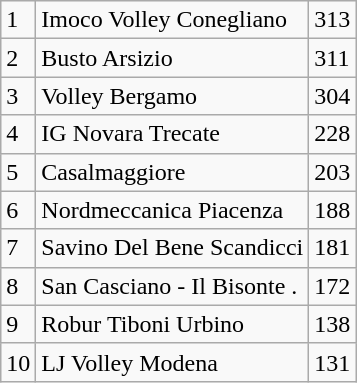<table class="wikitable">
<tr>
<td>1</td>
<td>Imoco Volley Conegliano</td>
<td>313</td>
</tr>
<tr>
<td>2</td>
<td>Busto Arsizio</td>
<td>311</td>
</tr>
<tr>
<td>3</td>
<td>Volley Bergamo</td>
<td>304</td>
</tr>
<tr>
<td>4</td>
<td>IG Novara Trecate</td>
<td>228</td>
</tr>
<tr>
<td>5</td>
<td>Casalmaggiore</td>
<td>203</td>
</tr>
<tr>
<td>6</td>
<td>Nordmeccanica Piacenza</td>
<td>188</td>
</tr>
<tr>
<td>7</td>
<td>Savino Del Bene Scandicci</td>
<td>181</td>
</tr>
<tr>
<td>8</td>
<td>San Casciano - Il Bisonte .</td>
<td>172</td>
</tr>
<tr>
<td>9</td>
<td>Robur Tiboni Urbino</td>
<td>138</td>
</tr>
<tr>
<td>10</td>
<td>LJ Volley Modena</td>
<td>131</td>
</tr>
</table>
